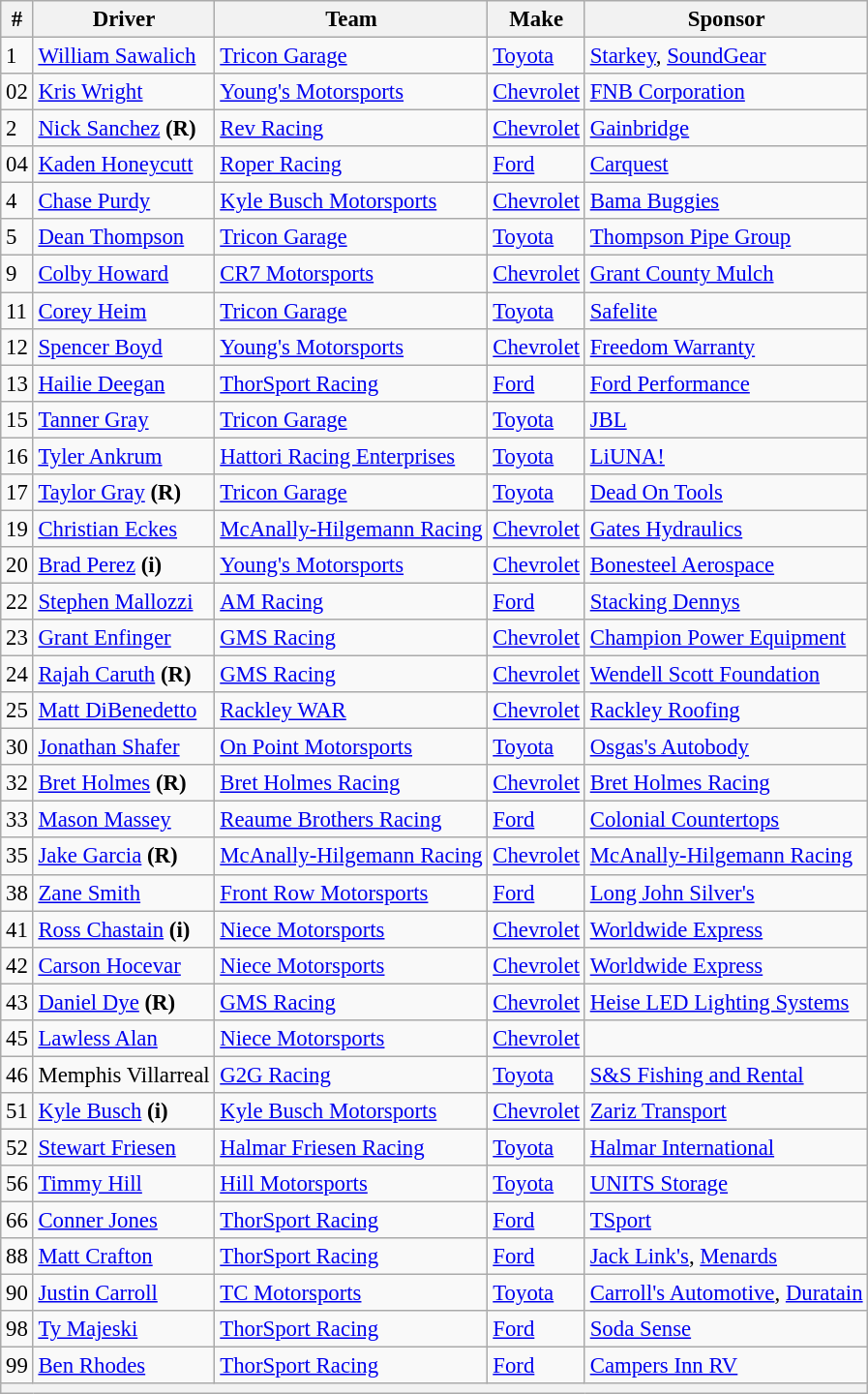<table class="wikitable" style="font-size: 95%;">
<tr>
<th>#</th>
<th>Driver</th>
<th>Team</th>
<th>Make</th>
<th>Sponsor</th>
</tr>
<tr>
<td>1</td>
<td><a href='#'>William Sawalich</a></td>
<td><a href='#'>Tricon Garage</a></td>
<td><a href='#'>Toyota</a></td>
<td><a href='#'>Starkey</a>, <a href='#'>SoundGear</a></td>
</tr>
<tr>
<td>02</td>
<td><a href='#'>Kris Wright</a></td>
<td><a href='#'>Young's Motorsports</a></td>
<td><a href='#'>Chevrolet</a></td>
<td><a href='#'>FNB Corporation</a></td>
</tr>
<tr>
<td>2</td>
<td><a href='#'>Nick Sanchez</a> <strong>(R)</strong></td>
<td><a href='#'>Rev Racing</a></td>
<td><a href='#'>Chevrolet</a></td>
<td><a href='#'>Gainbridge</a></td>
</tr>
<tr>
<td>04</td>
<td><a href='#'>Kaden Honeycutt</a></td>
<td><a href='#'>Roper Racing</a></td>
<td><a href='#'>Ford</a></td>
<td><a href='#'>Carquest</a></td>
</tr>
<tr>
<td>4</td>
<td><a href='#'>Chase Purdy</a></td>
<td><a href='#'>Kyle Busch Motorsports</a></td>
<td><a href='#'>Chevrolet</a></td>
<td><a href='#'>Bama Buggies</a></td>
</tr>
<tr>
<td>5</td>
<td><a href='#'>Dean Thompson</a></td>
<td><a href='#'>Tricon Garage</a></td>
<td><a href='#'>Toyota</a></td>
<td><a href='#'>Thompson Pipe Group</a></td>
</tr>
<tr>
<td>9</td>
<td><a href='#'>Colby Howard</a></td>
<td><a href='#'>CR7 Motorsports</a></td>
<td><a href='#'>Chevrolet</a></td>
<td><a href='#'>Grant County Mulch</a></td>
</tr>
<tr>
<td>11</td>
<td><a href='#'>Corey Heim</a></td>
<td><a href='#'>Tricon Garage</a></td>
<td><a href='#'>Toyota</a></td>
<td><a href='#'>Safelite</a></td>
</tr>
<tr>
<td>12</td>
<td><a href='#'>Spencer Boyd</a></td>
<td><a href='#'>Young's Motorsports</a></td>
<td><a href='#'>Chevrolet</a></td>
<td><a href='#'>Freedom Warranty</a></td>
</tr>
<tr>
<td>13</td>
<td><a href='#'>Hailie Deegan</a></td>
<td><a href='#'>ThorSport Racing</a></td>
<td><a href='#'>Ford</a></td>
<td><a href='#'>Ford Performance</a></td>
</tr>
<tr>
<td>15</td>
<td><a href='#'>Tanner Gray</a></td>
<td><a href='#'>Tricon Garage</a></td>
<td><a href='#'>Toyota</a></td>
<td><a href='#'>JBL</a></td>
</tr>
<tr>
<td>16</td>
<td><a href='#'>Tyler Ankrum</a></td>
<td><a href='#'>Hattori Racing Enterprises</a></td>
<td><a href='#'>Toyota</a></td>
<td><a href='#'>LiUNA!</a></td>
</tr>
<tr>
<td>17</td>
<td><a href='#'>Taylor Gray</a> <strong>(R)</strong></td>
<td><a href='#'>Tricon Garage</a></td>
<td><a href='#'>Toyota</a></td>
<td><a href='#'>Dead On Tools</a></td>
</tr>
<tr>
<td>19</td>
<td><a href='#'>Christian Eckes</a></td>
<td><a href='#'>McAnally-Hilgemann Racing</a></td>
<td><a href='#'>Chevrolet</a></td>
<td><a href='#'>Gates Hydraulics</a></td>
</tr>
<tr>
<td>20</td>
<td><a href='#'>Brad Perez</a> <strong>(i)</strong></td>
<td><a href='#'>Young's Motorsports</a></td>
<td><a href='#'>Chevrolet</a></td>
<td><a href='#'>Bonesteel Aerospace</a></td>
</tr>
<tr>
<td>22</td>
<td nowrap><a href='#'>Stephen Mallozzi</a></td>
<td><a href='#'>AM Racing</a></td>
<td><a href='#'>Ford</a></td>
<td><a href='#'>Stacking Dennys</a></td>
</tr>
<tr>
<td>23</td>
<td><a href='#'>Grant Enfinger</a></td>
<td><a href='#'>GMS Racing</a></td>
<td><a href='#'>Chevrolet</a></td>
<td nowrap><a href='#'>Champion Power Equipment</a></td>
</tr>
<tr>
<td>24</td>
<td><a href='#'>Rajah Caruth</a> <strong>(R)</strong></td>
<td><a href='#'>GMS Racing</a></td>
<td><a href='#'>Chevrolet</a></td>
<td><a href='#'>Wendell Scott Foundation</a></td>
</tr>
<tr>
<td>25</td>
<td><a href='#'>Matt DiBenedetto</a></td>
<td><a href='#'>Rackley WAR</a></td>
<td><a href='#'>Chevrolet</a></td>
<td><a href='#'>Rackley Roofing</a></td>
</tr>
<tr>
<td>30</td>
<td><a href='#'>Jonathan Shafer</a></td>
<td><a href='#'>On Point Motorsports</a></td>
<td><a href='#'>Toyota</a></td>
<td><a href='#'>Osgas's Autobody</a></td>
</tr>
<tr>
<td>32</td>
<td><a href='#'>Bret Holmes</a> <strong>(R)</strong></td>
<td><a href='#'>Bret Holmes Racing</a></td>
<td><a href='#'>Chevrolet</a></td>
<td><a href='#'>Bret Holmes Racing</a></td>
</tr>
<tr>
<td>33</td>
<td><a href='#'>Mason Massey</a></td>
<td><a href='#'>Reaume Brothers Racing</a></td>
<td><a href='#'>Ford</a></td>
<td><a href='#'>Colonial Countertops</a></td>
</tr>
<tr>
<td>35</td>
<td><a href='#'>Jake Garcia</a> <strong>(R)</strong></td>
<td nowrap=""><a href='#'>McAnally-Hilgemann Racing</a></td>
<td><a href='#'>Chevrolet</a></td>
<td><a href='#'>McAnally-Hilgemann Racing</a></td>
</tr>
<tr>
<td>38</td>
<td><a href='#'>Zane Smith</a></td>
<td><a href='#'>Front Row Motorsports</a></td>
<td><a href='#'>Ford</a></td>
<td><a href='#'>Long John Silver's</a></td>
</tr>
<tr>
<td>41</td>
<td><a href='#'>Ross Chastain</a> <strong>(i)</strong></td>
<td><a href='#'>Niece Motorsports</a></td>
<td><a href='#'>Chevrolet</a></td>
<td><a href='#'>Worldwide Express</a></td>
</tr>
<tr>
<td>42</td>
<td><a href='#'>Carson Hocevar</a></td>
<td><a href='#'>Niece Motorsports</a></td>
<td><a href='#'>Chevrolet</a></td>
<td><a href='#'>Worldwide Express</a></td>
</tr>
<tr>
<td>43</td>
<td><a href='#'>Daniel Dye</a> <strong>(R)</strong></td>
<td><a href='#'>GMS Racing</a></td>
<td><a href='#'>Chevrolet</a></td>
<td><a href='#'>Heise LED Lighting Systems</a></td>
</tr>
<tr>
<td>45</td>
<td><a href='#'>Lawless Alan</a></td>
<td><a href='#'>Niece Motorsports</a></td>
<td><a href='#'>Chevrolet</a></td>
<td></td>
</tr>
<tr>
<td>46</td>
<td>Memphis Villarreal</td>
<td><a href='#'>G2G Racing</a></td>
<td><a href='#'>Toyota</a></td>
<td><a href='#'>S&S Fishing and Rental</a></td>
</tr>
<tr>
<td>51</td>
<td><a href='#'>Kyle Busch</a> <strong>(i)</strong></td>
<td><a href='#'>Kyle Busch Motorsports</a></td>
<td><a href='#'>Chevrolet</a></td>
<td><a href='#'>Zariz Transport</a></td>
</tr>
<tr>
<td>52</td>
<td><a href='#'>Stewart Friesen</a></td>
<td><a href='#'>Halmar Friesen Racing</a></td>
<td><a href='#'>Toyota</a></td>
<td><a href='#'>Halmar International</a></td>
</tr>
<tr>
<td>56</td>
<td><a href='#'>Timmy Hill</a></td>
<td><a href='#'>Hill Motorsports</a></td>
<td><a href='#'>Toyota</a></td>
<td><a href='#'>UNITS Storage</a></td>
</tr>
<tr>
<td>66</td>
<td><a href='#'>Conner Jones</a></td>
<td><a href='#'>ThorSport Racing</a></td>
<td><a href='#'>Ford</a></td>
<td><a href='#'>TSport</a></td>
</tr>
<tr>
<td>88</td>
<td><a href='#'>Matt Crafton</a></td>
<td><a href='#'>ThorSport Racing</a></td>
<td><a href='#'>Ford</a></td>
<td><a href='#'>Jack Link's</a>, <a href='#'>Menards</a></td>
</tr>
<tr>
<td>90</td>
<td><a href='#'>Justin Carroll</a></td>
<td><a href='#'>TC Motorsports</a></td>
<td><a href='#'>Toyota</a></td>
<td><a href='#'>Carroll's Automotive</a>, <a href='#'>Duratain</a></td>
</tr>
<tr>
<td>98</td>
<td><a href='#'>Ty Majeski</a></td>
<td><a href='#'>ThorSport Racing</a></td>
<td><a href='#'>Ford</a></td>
<td><a href='#'>Soda Sense</a></td>
</tr>
<tr>
<td>99</td>
<td><a href='#'>Ben Rhodes</a></td>
<td><a href='#'>ThorSport Racing</a></td>
<td><a href='#'>Ford</a></td>
<td><a href='#'>Campers Inn RV</a></td>
</tr>
<tr>
<th colspan="5"></th>
</tr>
</table>
